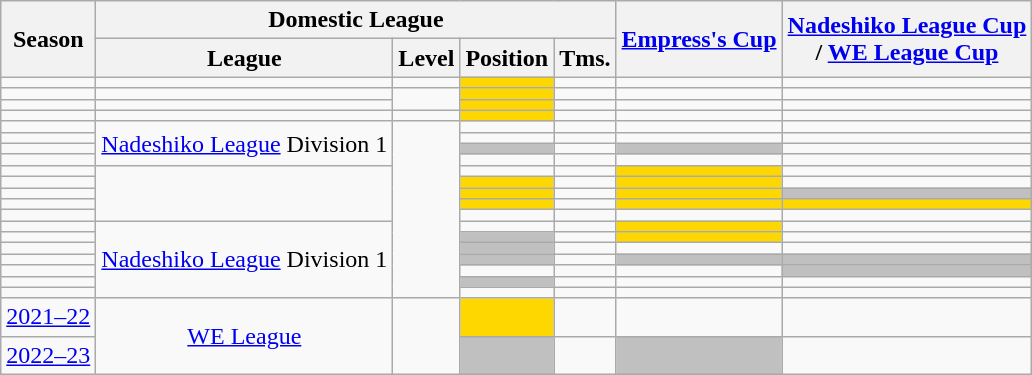<table class="wikitable"  style="text-align:center;">
<tr style="background:#f0f6fa;">
<th rowspan="2"><strong>Season</strong></th>
<th colspan="4"><strong>Domestic League</strong></th>
<th rowspan="2"><strong><a href='#'>Empress's Cup</a></strong></th>
<th rowspan="2"><strong><a href='#'>Nadeshiko League Cup</a><br>/ <a href='#'>WE League Cup</a></strong></th>
</tr>
<tr>
<th>League</th>
<th>Level</th>
<th>Position</th>
<th>Tms.</th>
</tr>
<tr>
<td></td>
<td></td>
<td></td>
<td bgcolor="gold"></td>
<td></td>
<td></td>
<td></td>
</tr>
<tr>
<td></td>
<td></td>
<td rowspan="2"></td>
<td bgcolor="gold"></td>
<td></td>
<td></td>
<td></td>
</tr>
<tr>
<td></td>
<td></td>
<td bgcolor="gold"></td>
<td></td>
<td></td>
<td></td>
</tr>
<tr>
<td></td>
<td></td>
<td></td>
<td bgcolor="gold"></td>
<td></td>
<td></td>
<td></td>
</tr>
<tr>
<td></td>
<td rowspan="4" style="text-align:center;"><a href='#'>Nadeshiko League</a> Division 1</td>
<td rowspan="16"></td>
<td></td>
<td></td>
<td></td>
<td></td>
</tr>
<tr>
<td></td>
<td></td>
<td></td>
<td></td>
<td></td>
</tr>
<tr>
<td></td>
<td bgcolor="silver"></td>
<td></td>
<td bgcolor="silver"></td>
<td></td>
</tr>
<tr>
<td></td>
<td></td>
<td></td>
<td></td>
<td></td>
</tr>
<tr>
<td></td>
<td rowspan="5"></td>
<td></td>
<td></td>
<td bgcolor="gold"></td>
<td></td>
</tr>
<tr>
<td></td>
<td bgcolor="gold"></td>
<td></td>
<td bgcolor="gold"></td>
<td></td>
</tr>
<tr>
<td></td>
<td bgcolor="gold"></td>
<td></td>
<td bgcolor="gold"></td>
<td bgcolor="silver"></td>
</tr>
<tr>
<td></td>
<td bgcolor="gold"></td>
<td></td>
<td bgcolor="gold"></td>
<td bgcolor="gold"></td>
</tr>
<tr>
<td></td>
<td></td>
<td></td>
<td></td>
<td></td>
</tr>
<tr>
<td></td>
<td rowspan="7" style="text-align:center;"><a href='#'>Nadeshiko League</a> Division 1</td>
<td></td>
<td></td>
<td bgcolor="gold"></td>
<td></td>
</tr>
<tr>
<td></td>
<td bgcolor="silver"></td>
<td></td>
<td bgcolor="gold"></td>
<td></td>
</tr>
<tr>
<td></td>
<td bgcolor="silver"></td>
<td></td>
<td></td>
<td></td>
</tr>
<tr>
<td></td>
<td bgcolor="silver"></td>
<td></td>
<td bgcolor="silver"></td>
<td bgcolor="silver"></td>
</tr>
<tr>
<td></td>
<td></td>
<td></td>
<td></td>
<td bgcolor="silver"></td>
</tr>
<tr>
<td></td>
<td bgcolor="silver"></td>
<td></td>
<td></td>
<td></td>
</tr>
<tr>
<td></td>
<td></td>
<td></td>
<td></td>
<td></td>
</tr>
<tr>
<td style="text-align:center;"><a href='#'>2021–22</a></td>
<td rowspan="2" style="text-align:center;"><a href='#'>WE League</a></td>
<td rowspan="2"></td>
<td bgcolor="gold"></td>
<td></td>
<td></td>
<td></td>
</tr>
<tr>
<td style="text-align:center;"><a href='#'>2022–23</a></td>
<td bgcolor="silver"></td>
<td></td>
<td bgcolor="silver"></td>
<td></td>
</tr>
</table>
